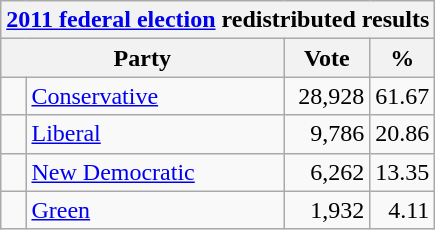<table class="wikitable">
<tr>
<th colspan="4"><a href='#'>2011 federal election</a> redistributed results</th>
</tr>
<tr>
<th bgcolor="#DDDDFF" width="130px" colspan="2">Party</th>
<th bgcolor="#DDDDFF" width="50px">Vote</th>
<th bgcolor="#DDDDFF" width="30px">%</th>
</tr>
<tr>
<td> </td>
<td><a href='#'>Conservative</a></td>
<td align=right>28,928</td>
<td align=right>61.67</td>
</tr>
<tr>
<td> </td>
<td><a href='#'>Liberal</a></td>
<td align=right>9,786</td>
<td align=right>20.86</td>
</tr>
<tr>
<td> </td>
<td><a href='#'>New Democratic</a></td>
<td align=right>6,262</td>
<td align=right>13.35</td>
</tr>
<tr>
<td> </td>
<td><a href='#'>Green</a></td>
<td align=right>1,932</td>
<td align=right>4.11</td>
</tr>
</table>
